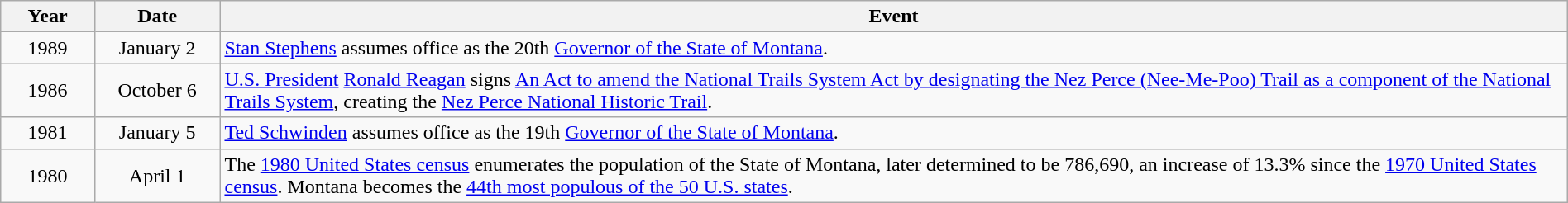<table class="wikitable" style="width:100%;">
<tr>
<th style="width:6%">Year</th>
<th style="width:8%">Date</th>
<th style="width:86%">Event</th>
</tr>
<tr>
<td align=center rowspan=1>1989</td>
<td align=center>January 2</td>
<td><a href='#'>Stan Stephens</a> assumes office as the 20th <a href='#'>Governor of the State of Montana</a>.</td>
</tr>
<tr>
<td align=center rowspan=1>1986</td>
<td align=center>October 6</td>
<td><a href='#'>U.S. President</a> <a href='#'>Ronald Reagan</a> signs <a href='#'>An Act to amend the National Trails System Act by designating the Nez Perce (Nee-Me-Poo) Trail as a component of the National Trails System</a>, creating the <a href='#'>Nez Perce National Historic Trail</a>.</td>
</tr>
<tr>
<td align=center rowspan=1>1981</td>
<td align=center>January 5</td>
<td><a href='#'>Ted Schwinden</a> assumes office as the 19th <a href='#'>Governor of the State of Montana</a>.</td>
</tr>
<tr>
<td align=center rowspan=1>1980</td>
<td align=center>April 1</td>
<td>The <a href='#'>1980 United States census</a> enumerates the population of the State of Montana, later determined to be 786,690, an increase of 13.3% since the <a href='#'>1970 United States census</a>. Montana becomes the <a href='#'>44th most populous of the 50 U.S. states</a>.</td>
</tr>
</table>
